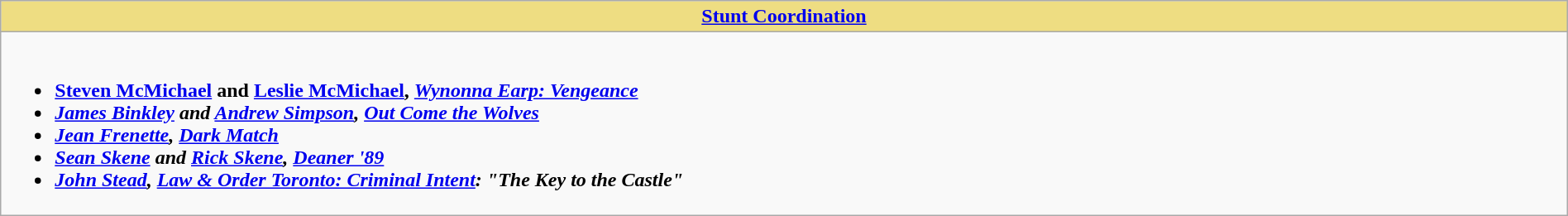<table class=wikitable width="100%">
<tr>
<th style="background:#EEDD82; width:50%"><a href='#'>Stunt Coordination</a></th>
</tr>
<tr>
<td valign="top"><br><ul><li> <strong><a href='#'>Steven McMichael</a> and <a href='#'>Leslie McMichael</a>, <em><a href='#'>Wynonna Earp: Vengeance</a><strong><em></li><li><a href='#'>James Binkley</a> and <a href='#'>Andrew Simpson</a>, </em><a href='#'>Out Come the Wolves</a><em></li><li><a href='#'>Jean Frenette</a>, </em><a href='#'>Dark Match</a><em></li><li><a href='#'>Sean Skene</a> and <a href='#'>Rick Skene</a>, </em><a href='#'>Deaner '89</a><em></li><li><a href='#'>John Stead</a>, </em><a href='#'>Law & Order Toronto: Criminal Intent</a><em>: "The Key to the Castle"</li></ul></td>
</tr>
</table>
